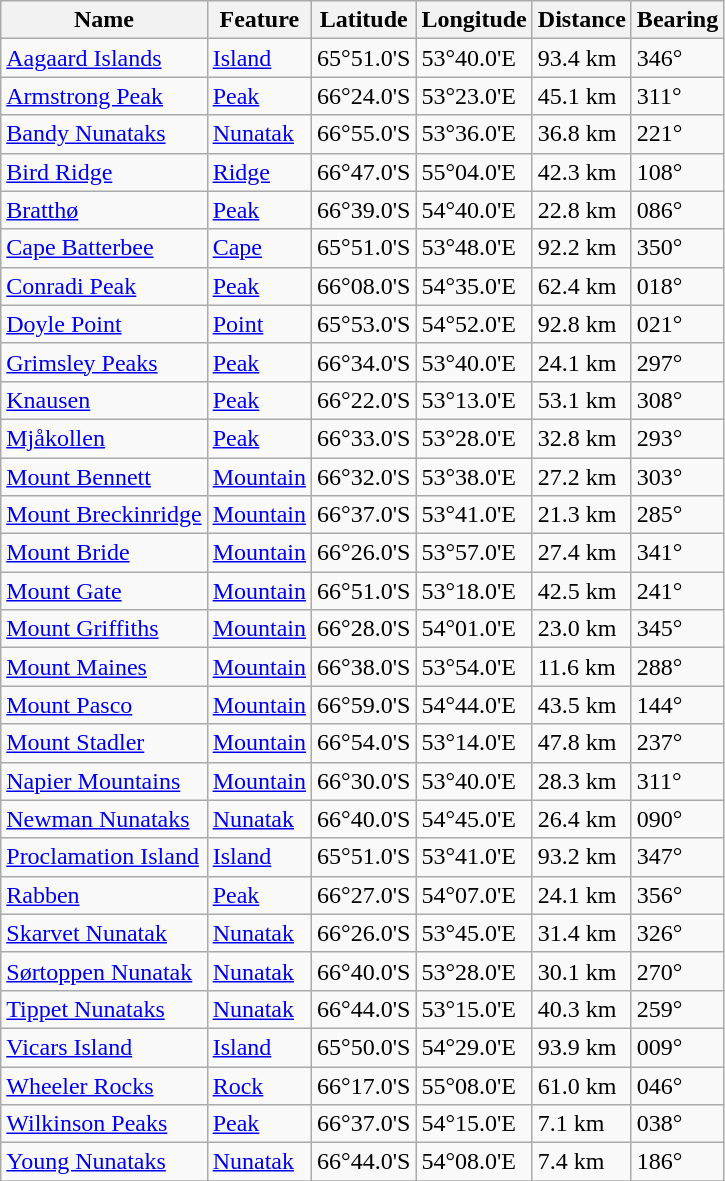<table class="wikitable sortable">
<tr>
<th>Name</th>
<th>Feature</th>
<th>Latitude</th>
<th>Longitude</th>
<th>Distance</th>
<th>Bearing</th>
</tr>
<tr>
<td><a href='#'>Aagaard Islands</a></td>
<td><a href='#'>Island</a></td>
<td>65°51.0'S</td>
<td>53°40.0'E</td>
<td>93.4 km</td>
<td>346°</td>
</tr>
<tr>
<td><a href='#'>Armstrong Peak</a></td>
<td><a href='#'>Peak</a></td>
<td>66°24.0'S</td>
<td>53°23.0'E</td>
<td>45.1 km</td>
<td>311°</td>
</tr>
<tr>
<td><a href='#'>Bandy Nunataks</a></td>
<td><a href='#'>Nunatak</a></td>
<td>66°55.0'S</td>
<td>53°36.0'E</td>
<td>36.8 km</td>
<td>221°</td>
</tr>
<tr>
<td><a href='#'>Bird Ridge</a></td>
<td><a href='#'>Ridge</a></td>
<td>66°47.0'S</td>
<td>55°04.0'E</td>
<td>42.3 km</td>
<td>108°</td>
</tr>
<tr>
<td><a href='#'>Bratthø</a></td>
<td><a href='#'>Peak</a></td>
<td>66°39.0'S</td>
<td>54°40.0'E</td>
<td>22.8 km</td>
<td>086°</td>
</tr>
<tr>
<td><a href='#'>Cape Batterbee</a></td>
<td><a href='#'>Cape</a></td>
<td>65°51.0'S</td>
<td>53°48.0'E</td>
<td>92.2 km</td>
<td>350°</td>
</tr>
<tr>
<td><a href='#'>Conradi Peak</a></td>
<td><a href='#'>Peak</a></td>
<td>66°08.0'S</td>
<td>54°35.0'E</td>
<td>62.4 km</td>
<td>018°</td>
</tr>
<tr>
<td><a href='#'>Doyle Point</a></td>
<td><a href='#'>Point</a></td>
<td>65°53.0'S</td>
<td>54°52.0'E</td>
<td>92.8 km</td>
<td>021°</td>
</tr>
<tr>
<td><a href='#'>Grimsley Peaks</a></td>
<td><a href='#'>Peak</a></td>
<td>66°34.0'S</td>
<td>53°40.0'E</td>
<td>24.1 km</td>
<td>297°</td>
</tr>
<tr>
<td><a href='#'>Knausen</a></td>
<td><a href='#'>Peak</a></td>
<td>66°22.0'S</td>
<td>53°13.0'E</td>
<td>53.1 km</td>
<td>308°</td>
</tr>
<tr>
<td><a href='#'>Mjåkollen</a></td>
<td><a href='#'>Peak</a></td>
<td>66°33.0'S</td>
<td>53°28.0'E</td>
<td>32.8 km</td>
<td>293°</td>
</tr>
<tr>
<td><a href='#'>Mount Bennett</a></td>
<td><a href='#'>Mountain</a></td>
<td>66°32.0'S</td>
<td>53°38.0'E</td>
<td>27.2 km</td>
<td>303°</td>
</tr>
<tr>
<td><a href='#'>Mount Breckinridge</a></td>
<td><a href='#'>Mountain</a></td>
<td>66°37.0'S</td>
<td>53°41.0'E</td>
<td>21.3 km</td>
<td>285°</td>
</tr>
<tr>
<td><a href='#'>Mount Bride</a></td>
<td><a href='#'>Mountain</a></td>
<td>66°26.0'S</td>
<td>53°57.0'E</td>
<td>27.4 km</td>
<td>341°</td>
</tr>
<tr>
<td><a href='#'>Mount Gate</a></td>
<td><a href='#'>Mountain</a></td>
<td>66°51.0'S</td>
<td>53°18.0'E</td>
<td>42.5 km</td>
<td>241°</td>
</tr>
<tr>
<td><a href='#'>Mount Griffiths</a></td>
<td><a href='#'>Mountain</a></td>
<td>66°28.0'S</td>
<td>54°01.0'E</td>
<td>23.0 km</td>
<td>345°</td>
</tr>
<tr>
<td><a href='#'>Mount Maines</a></td>
<td><a href='#'>Mountain</a></td>
<td>66°38.0'S</td>
<td>53°54.0'E</td>
<td>11.6 km</td>
<td>288°</td>
</tr>
<tr>
<td><a href='#'>Mount Pasco</a></td>
<td><a href='#'>Mountain</a></td>
<td>66°59.0'S</td>
<td>54°44.0'E</td>
<td>43.5 km</td>
<td>144°</td>
</tr>
<tr>
<td><a href='#'>Mount Stadler</a></td>
<td><a href='#'>Mountain</a></td>
<td>66°54.0'S</td>
<td>53°14.0'E</td>
<td>47.8 km</td>
<td>237°</td>
</tr>
<tr>
<td><a href='#'>Napier Mountains</a></td>
<td><a href='#'>Mountain</a></td>
<td>66°30.0'S</td>
<td>53°40.0'E</td>
<td>28.3 km</td>
<td>311°</td>
</tr>
<tr>
<td><a href='#'>Newman Nunataks</a></td>
<td><a href='#'>Nunatak</a></td>
<td>66°40.0'S</td>
<td>54°45.0'E</td>
<td>26.4 km</td>
<td>090°</td>
</tr>
<tr>
<td><a href='#'>Proclamation Island</a></td>
<td><a href='#'>Island</a></td>
<td>65°51.0'S</td>
<td>53°41.0'E</td>
<td>93.2 km</td>
<td>347°</td>
</tr>
<tr>
<td><a href='#'>Rabben</a></td>
<td><a href='#'>Peak</a></td>
<td>66°27.0'S</td>
<td>54°07.0'E</td>
<td>24.1 km</td>
<td>356°</td>
</tr>
<tr>
<td><a href='#'>Skarvet Nunatak</a></td>
<td><a href='#'>Nunatak</a></td>
<td>66°26.0'S</td>
<td>53°45.0'E</td>
<td>31.4 km</td>
<td>326°</td>
</tr>
<tr>
<td><a href='#'>Sørtoppen Nunatak</a></td>
<td><a href='#'>Nunatak</a></td>
<td>66°40.0'S</td>
<td>53°28.0'E</td>
<td>30.1 km</td>
<td>270°</td>
</tr>
<tr>
<td><a href='#'>Tippet Nunataks</a></td>
<td><a href='#'>Nunatak</a></td>
<td>66°44.0'S</td>
<td>53°15.0'E</td>
<td>40.3 km</td>
<td>259°</td>
</tr>
<tr>
<td><a href='#'>Vicars Island</a></td>
<td><a href='#'>Island</a></td>
<td>65°50.0'S</td>
<td>54°29.0'E</td>
<td>93.9 km</td>
<td>009°</td>
</tr>
<tr>
<td><a href='#'>Wheeler Rocks</a></td>
<td><a href='#'>Rock</a></td>
<td>66°17.0'S</td>
<td>55°08.0'E</td>
<td>61.0 km</td>
<td>046°</td>
</tr>
<tr>
<td><a href='#'>Wilkinson Peaks</a></td>
<td><a href='#'>Peak</a></td>
<td>66°37.0'S</td>
<td>54°15.0'E</td>
<td>7.1 km</td>
<td>038°</td>
</tr>
<tr>
<td><a href='#'>Young Nunataks</a></td>
<td><a href='#'>Nunatak</a></td>
<td>66°44.0'S</td>
<td>54°08.0'E</td>
<td>7.4 km</td>
<td>186°</td>
</tr>
<tr>
</tr>
</table>
